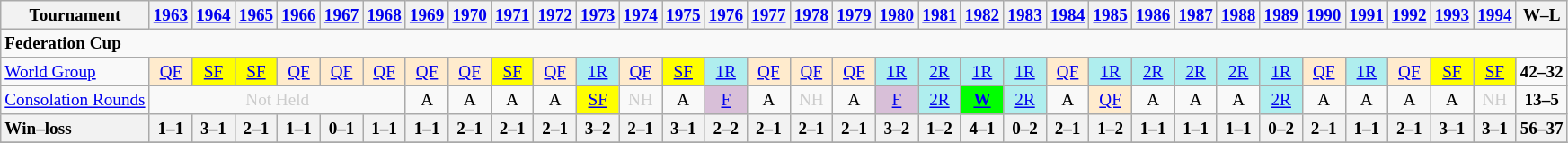<table class=wikitable style=text-align:center;font-size:80%>
<tr>
<th>Tournament</th>
<th><a href='#'>1963</a></th>
<th><a href='#'>1964</a></th>
<th><a href='#'>1965</a></th>
<th><a href='#'>1966</a></th>
<th><a href='#'>1967</a></th>
<th><a href='#'>1968</a></th>
<th><a href='#'>1969</a></th>
<th><a href='#'>1970</a></th>
<th><a href='#'>1971</a></th>
<th><a href='#'>1972</a></th>
<th><a href='#'>1973</a></th>
<th><a href='#'>1974</a></th>
<th><a href='#'>1975</a></th>
<th><a href='#'>1976</a></th>
<th><a href='#'>1977</a></th>
<th><a href='#'>1978</a></th>
<th><a href='#'>1979</a></th>
<th><a href='#'>1980</a></th>
<th><a href='#'>1981</a></th>
<th><a href='#'>1982</a></th>
<th><a href='#'>1983</a></th>
<th><a href='#'>1984</a></th>
<th><a href='#'>1985</a></th>
<th><a href='#'>1986</a></th>
<th><a href='#'>1987</a></th>
<th><a href='#'>1988</a></th>
<th><a href='#'>1989</a></th>
<th><a href='#'>1990</a></th>
<th><a href='#'>1991</a></th>
<th><a href='#'>1992</a></th>
<th><a href='#'>1993</a></th>
<th><a href='#'>1994</a></th>
<th>W–L</th>
</tr>
<tr>
<td colspan=40 align=left><strong>Federation Cup</strong></td>
</tr>
<tr>
<td align=left><a href='#'>World Group</a></td>
<td bgcolor=ffebcd><a href='#'>QF</a></td>
<td bgcolor=yellow><a href='#'>SF</a></td>
<td bgcolor=yellow><a href='#'>SF</a></td>
<td bgcolor=ffebcd><a href='#'>QF</a></td>
<td bgcolor=ffebcd><a href='#'>QF</a></td>
<td bgcolor=ffebcd><a href='#'>QF</a></td>
<td bgcolor=ffebcd><a href='#'>QF</a></td>
<td bgcolor=ffebcd><a href='#'>QF</a></td>
<td bgcolor=yellow><a href='#'>SF</a></td>
<td bgcolor=ffebcd><a href='#'>QF</a></td>
<td bgcolor=afeeee><a href='#'>1R</a></td>
<td bgcolor=ffebcd><a href='#'>QF</a></td>
<td bgcolor=yellow><a href='#'>SF</a></td>
<td bgcolor=afeeee><a href='#'>1R</a></td>
<td bgcolor=ffebcd><a href='#'>QF</a></td>
<td bgcolor=ffebcd><a href='#'>QF</a></td>
<td bgcolor=ffebcd><a href='#'>QF</a></td>
<td bgcolor=afeeee><a href='#'>1R</a></td>
<td bgcolor=afeeee><a href='#'>2R</a></td>
<td bgcolor=afeeee><a href='#'>1R</a></td>
<td bgcolor=afeeee><a href='#'>1R</a></td>
<td bgcolor=ffebcd><a href='#'>QF</a></td>
<td bgcolor=afeeee><a href='#'>1R</a></td>
<td bgcolor=afeeee><a href='#'>2R</a></td>
<td bgcolor=afeeee><a href='#'>2R</a></td>
<td bgcolor=afeeee><a href='#'>2R</a></td>
<td bgcolor=afeeee><a href='#'>1R</a></td>
<td bgcolor=ffebcd><a href='#'>QF</a></td>
<td bgcolor=afeeee><a href='#'>1R</a></td>
<td bgcolor=ffebcd><a href='#'>QF</a></td>
<td bgcolor=yellow><a href='#'>SF</a></td>
<td bgcolor=yellow><a href='#'>SF</a></td>
<td><strong>42–32</strong></td>
</tr>
<tr>
<td align=left><a href='#'>Consolation Rounds</a></td>
<td colspan=6 style=color:#ccc>Not Held</td>
<td>A</td>
<td>A</td>
<td>A</td>
<td>A</td>
<td bgcolor=yellow><a href='#'>SF</a></td>
<td style=color:#ccc>NH</td>
<td>A</td>
<td bgcolor=thistle><a href='#'>F</a></td>
<td>A</td>
<td style=color:#ccc>NH</td>
<td>A</td>
<td bgcolor=thistle><a href='#'>F</a></td>
<td bgcolor=afeeee><a href='#'>2R</a></td>
<td bgcolor=lime><a href='#'><strong>W</strong></a></td>
<td bgcolor=afeeee><a href='#'>2R</a></td>
<td>A</td>
<td bgcolor=ffebcd><a href='#'>QF</a></td>
<td>A</td>
<td>A</td>
<td>A</td>
<td bgcolor=afeeee><a href='#'>2R</a></td>
<td>A</td>
<td>A</td>
<td>A</td>
<td>A</td>
<td style=color:#ccc>NH</td>
<td><strong>13–5</strong></td>
</tr>
<tr>
<th style=text-align:left>Win–loss</th>
<th>1–1</th>
<th>3–1</th>
<th>2–1</th>
<th>1–1</th>
<th>0–1</th>
<th>1–1</th>
<th>1–1</th>
<th>2–1</th>
<th>2–1</th>
<th>2–1</th>
<th>3–2</th>
<th>2–1</th>
<th>3–1</th>
<th>2–2</th>
<th>2–1</th>
<th>2–1</th>
<th>2–1</th>
<th>3–2</th>
<th>1–2</th>
<th>4–1</th>
<th>0–2</th>
<th>2–1</th>
<th>1–2</th>
<th>1–1</th>
<th>1–1</th>
<th>1–1</th>
<th>0–2</th>
<th>2–1</th>
<th>1–1</th>
<th>2–1</th>
<th>3–1</th>
<th>3–1</th>
<th>56–37</th>
</tr>
<tr>
</tr>
</table>
